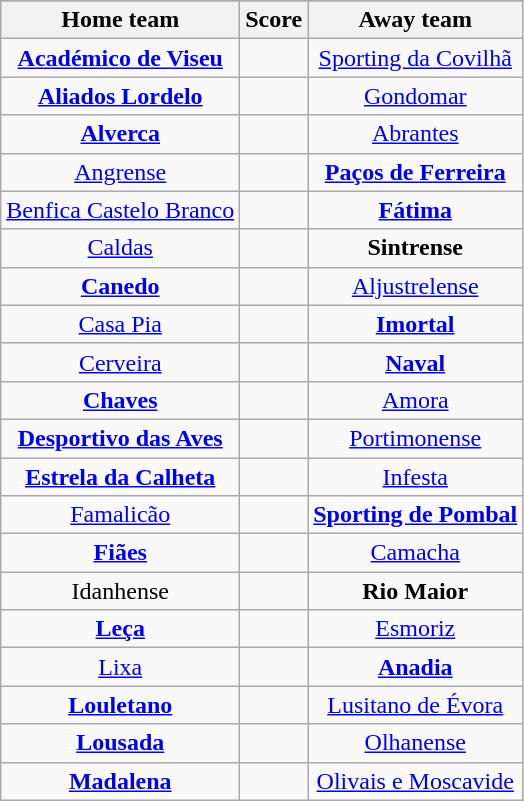<table class="wikitable" style="text-align: center">
<tr>
</tr>
<tr>
<th>Home team</th>
<th>Score</th>
<th>Away team</th>
</tr>
<tr>
<td><strong><a href='#'>Académico de Viseu</a></strong> </td>
<td></td>
<td><a href='#'>Sporting da Covilhã</a> </td>
</tr>
<tr>
<td><strong><a href='#'>Aliados Lordelo</a></strong> </td>
<td></td>
<td><a href='#'>Gondomar</a> </td>
</tr>
<tr>
<td><strong><a href='#'>Alverca</a></strong> </td>
<td></td>
<td><a href='#'>Abrantes</a> </td>
</tr>
<tr>
<td><a href='#'>Angrense</a> </td>
<td></td>
<td><strong><a href='#'>Paços de Ferreira</a></strong> </td>
</tr>
<tr>
<td><a href='#'>Benfica Castelo Branco</a> </td>
<td></td>
<td><strong><a href='#'>Fátima</a></strong> </td>
</tr>
<tr>
<td><a href='#'>Caldas</a> </td>
<td></td>
<td><strong>Sintrense</strong> </td>
</tr>
<tr>
<td><strong><a href='#'>Canedo</a></strong> </td>
<td></td>
<td><a href='#'>Aljustrelense</a> </td>
</tr>
<tr>
<td><a href='#'>Casa Pia</a> </td>
<td></td>
<td><strong><a href='#'>Imortal</a></strong> </td>
</tr>
<tr>
<td><a href='#'>Cerveira</a> </td>
<td></td>
<td><strong><a href='#'>Naval</a></strong> </td>
</tr>
<tr>
<td><strong><a href='#'>Chaves</a></strong> </td>
<td></td>
<td><a href='#'>Amora</a> </td>
</tr>
<tr>
<td><strong><a href='#'>Desportivo das Aves</a></strong> </td>
<td></td>
<td><a href='#'>Portimonense</a> </td>
</tr>
<tr>
<td><strong><a href='#'>Estrela da Calheta</a></strong> </td>
<td></td>
<td><a href='#'>Infesta</a> </td>
</tr>
<tr>
<td><a href='#'>Famalicão</a> </td>
<td></td>
<td><strong><a href='#'>Sporting de Pombal</a></strong>  </td>
</tr>
<tr>
<td><strong><a href='#'>Fiães</a></strong> </td>
<td></td>
<td><a href='#'>Camacha</a> </td>
</tr>
<tr>
<td>Idanhense </td>
<td></td>
<td><strong>Rio Maior</strong> </td>
</tr>
<tr>
<td><strong><a href='#'>Leça</a></strong> </td>
<td></td>
<td><a href='#'>Esmoriz</a> </td>
</tr>
<tr>
<td><a href='#'>Lixa</a> </td>
<td></td>
<td><strong><a href='#'>Anadia</a></strong> </td>
</tr>
<tr>
<td><strong><a href='#'>Louletano</a></strong> </td>
<td></td>
<td><a href='#'>Lusitano de Évora</a> </td>
</tr>
<tr>
<td><strong><a href='#'>Lousada</a></strong> </td>
<td></td>
<td><a href='#'>Olhanense</a> </td>
</tr>
<tr>
<td><strong><a href='#'>Madalena</a></strong> </td>
<td></td>
<td><a href='#'>Olivais e Moscavide</a> </td>
</tr>
</table>
